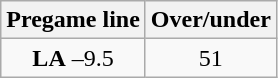<table class="wikitable">
<tr align="center">
<th style=>Pregame line</th>
<th style=>Over/under</th>
</tr>
<tr align="center">
<td><strong>LA</strong> –9.5</td>
<td>51</td>
</tr>
</table>
